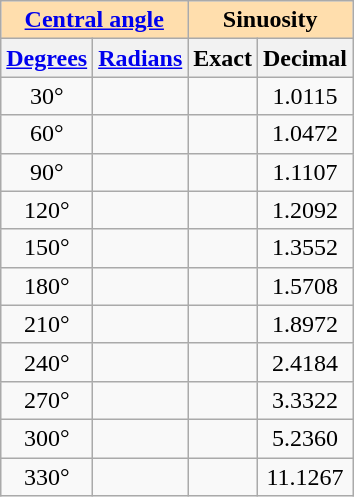<table class="wikitable">
<tr>
<th style="background:#ffdead;" colspan="2"><a href='#'>Central angle</a></th>
<th style="background:#ffdead;" colspan="2">Sinuosity</th>
</tr>
<tr ---->
<th><a href='#'>Degrees</a></th>
<th><a href='#'>Radians</a></th>
<th>Exact</th>
<th>Decimal</th>
</tr>
<tr ---->
<td align="Center">30°</td>
<td align="Center"></td>
<td align="Center"></td>
<td align="Center">1.0115</td>
</tr>
<tr ---->
<td align="Center">60°</td>
<td align="Center"></td>
<td align="Center"></td>
<td align="Center">1.0472</td>
</tr>
<tr ---->
<td align="Center">90°</td>
<td align="Center"></td>
<td align="Center"></td>
<td align="Center">1.1107</td>
</tr>
<tr ---->
<td align="Center">120°</td>
<td align="Center"></td>
<td align="Center"></td>
<td align="Center">1.2092</td>
</tr>
<tr ---->
<td align="Center">150°</td>
<td align="Center"></td>
<td align="Center"></td>
<td align="Center">1.3552</td>
</tr>
<tr ---->
<td align="Center">180°</td>
<td align="Center"></td>
<td align="Center"></td>
<td align="Center">1.5708</td>
</tr>
<tr ---->
<td align="Center">210°</td>
<td align="Center"></td>
<td align="Center"></td>
<td align="Center">1.8972</td>
</tr>
<tr ---->
<td align="Center">240°</td>
<td align="Center"></td>
<td align="Center"></td>
<td align="Center">2.4184</td>
</tr>
<tr ---->
<td align="Center">270°</td>
<td align="Center"></td>
<td align="Center"></td>
<td align="Center">3.3322</td>
</tr>
<tr ---->
<td align="Center">300°</td>
<td align="Center"></td>
<td align="Center"></td>
<td align="Center">5.2360</td>
</tr>
<tr ---->
<td align="Center">330°</td>
<td align="Center"></td>
<td align="Center"></td>
<td align="Center">11.1267</td>
</tr>
</table>
